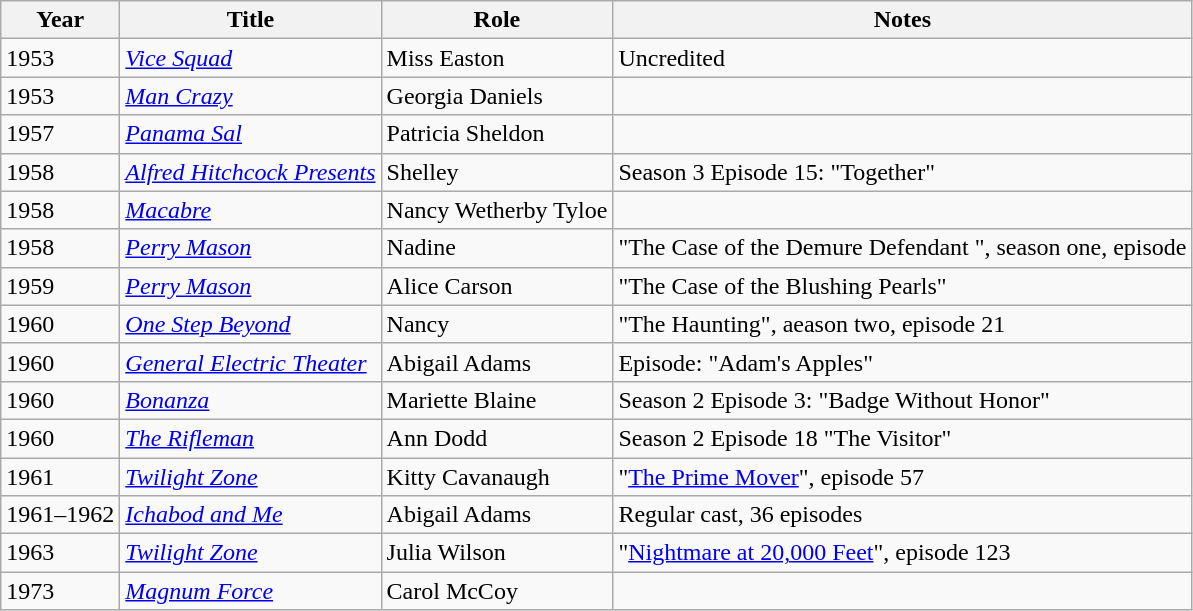<table class="wikitable">
<tr>
<th>Year</th>
<th>Title</th>
<th>Role</th>
<th>Notes</th>
</tr>
<tr>
<td>1953</td>
<td><em><a href='#'>Vice Squad</a></em></td>
<td>Miss Easton</td>
<td>Uncredited</td>
</tr>
<tr>
<td>1953</td>
<td><em><a href='#'>Man Crazy</a></em></td>
<td>Georgia Daniels</td>
<td></td>
</tr>
<tr>
<td>1957</td>
<td><em><a href='#'>Panama Sal</a></em></td>
<td>Patricia Sheldon</td>
<td></td>
</tr>
<tr>
<td>1958</td>
<td><em><a href='#'>Alfred Hitchcock Presents</a></em></td>
<td>Shelley</td>
<td>Season 3 Episode 15: "Together"</td>
</tr>
<tr>
<td>1958</td>
<td><em><a href='#'>Macabre</a></em></td>
<td>Nancy Wetherby Tyloe</td>
<td></td>
</tr>
<tr>
<td>1958</td>
<td><em><a href='#'>Perry Mason</a></em></td>
<td>Nadine</td>
<td>"The Case of the Demure Defendant ", season one, episode</td>
</tr>
<tr>
<td>1959</td>
<td><em><a href='#'>Perry Mason</a></em></td>
<td>Alice Carson</td>
<td>"The Case of the Blushing Pearls"</td>
</tr>
<tr>
<td>1960</td>
<td><em><a href='#'>One Step Beyond</a></em></td>
<td>Nancy</td>
<td>"The Haunting", aeason two, episode 21</td>
</tr>
<tr>
<td>1960</td>
<td><em><a href='#'>General Electric Theater</a></em></td>
<td>Abigail Adams</td>
<td>Episode: "Adam's Apples"</td>
</tr>
<tr>
<td>1960</td>
<td><em><a href='#'>Bonanza</a></em></td>
<td>Mariette Blaine</td>
<td>Season 2 Episode 3: "Badge Without Honor"</td>
</tr>
<tr>
<td>1960</td>
<td><em><a href='#'>The Rifleman</a></em></td>
<td>Ann Dodd</td>
<td>Season 2 Episode 18 "The Visitor"</td>
</tr>
<tr>
<td>1961</td>
<td><em><a href='#'>Twilight Zone</a></em></td>
<td>Kitty Cavanaugh</td>
<td>"<a href='#'>The Prime Mover</a>", episode 57</td>
</tr>
<tr>
<td>1961–1962</td>
<td><em><a href='#'>Ichabod and Me</a></em></td>
<td>Abigail Adams</td>
<td>Regular cast, 36 episodes</td>
</tr>
<tr>
<td>1963</td>
<td><em><a href='#'>Twilight Zone</a></em></td>
<td>Julia Wilson</td>
<td>"<a href='#'>Nightmare at 20,000 Feet</a>", episode 123</td>
</tr>
<tr>
<td>1973</td>
<td><em><a href='#'>Magnum Force</a></em></td>
<td>Carol McCoy</td>
<td></td>
</tr>
</table>
